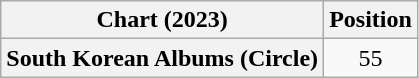<table class="wikitable plainrowheaders" style="text-align:center">
<tr>
<th scope="col">Chart (2023)</th>
<th scope="col">Position</th>
</tr>
<tr>
<th scope="row">South Korean Albums (Circle)</th>
<td>55</td>
</tr>
</table>
